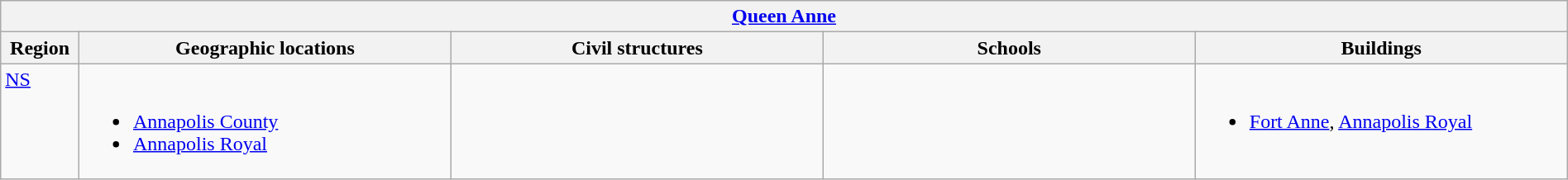<table class="wikitable" width="100%">
<tr>
<th colspan="5"> <a href='#'>Queen Anne</a></th>
</tr>
<tr>
<th width="5%">Region</th>
<th width="23.75%">Geographic locations</th>
<th width="23.75%">Civil structures</th>
<th width="23.75%">Schools</th>
<th width="23.75%">Buildings</th>
</tr>
<tr>
<td align=left valign=top> <a href='#'>NS</a></td>
<td align=left valign=top><br><ul><li><a href='#'>Annapolis County</a></li><li><a href='#'>Annapolis Royal</a></li></ul></td>
<td></td>
<td></td>
<td align=left valign=top><br><ul><li><a href='#'>Fort Anne</a>, <a href='#'>Annapolis Royal</a></li></ul></td>
</tr>
</table>
